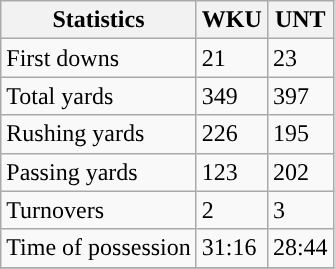<table class="wikitable">
<tr>
<th>Statistics</th>
<th>WKU</th>
<th>UNT</th>
</tr>
<tr>
<td>First downs</td>
<td>21</td>
<td>23</td>
</tr>
<tr>
<td>Total yards</td>
<td>349</td>
<td>397</td>
</tr>
<tr>
<td>Rushing yards</td>
<td>226</td>
<td>195</td>
</tr>
<tr>
<td>Passing yards</td>
<td>123</td>
<td>202</td>
</tr>
<tr>
<td>Turnovers</td>
<td>2</td>
<td>3</td>
</tr>
<tr>
<td>Time of possession</td>
<td>31:16</td>
<td>28:44</td>
</tr>
<tr>
</tr>
</table>
